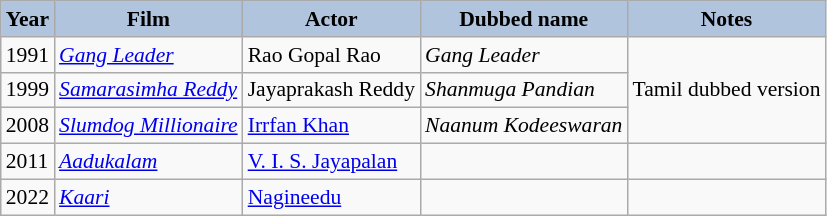<table class="wikitable" style="font-size:90%">
<tr style="text-align:center;">
<th style="background:#B0C4DE;">Year</th>
<th style="background:#B0C4DE;">Film</th>
<th style="background:#B0C4DE;">Actor</th>
<th style="background:#B0C4DE;">Dubbed name</th>
<th style="background:#B0C4DE;">Notes</th>
</tr>
<tr>
<td>1991</td>
<td><em><a href='#'>Gang Leader</a></em></td>
<td>Rao Gopal Rao</td>
<td><em>Gang Leader</em></td>
<td rowspan="3">Tamil dubbed version</td>
</tr>
<tr>
<td>1999</td>
<td><em><a href='#'>Samarasimha Reddy</a></em></td>
<td>Jayaprakash Reddy</td>
<td><em>Shanmuga Pandian</em></td>
</tr>
<tr>
<td>2008</td>
<td><em><a href='#'>Slumdog Millionaire</a></em></td>
<td><a href='#'>Irrfan Khan</a></td>
<td><em>Naanum Kodeeswaran</em></td>
</tr>
<tr>
<td>2011</td>
<td><em><a href='#'>Aadukalam</a></em></td>
<td><a href='#'>V. I. S. Jayapalan</a></td>
<td></td>
<td></td>
</tr>
<tr>
<td>2022</td>
<td><em><a href='#'>Kaari</a></em></td>
<td><a href='#'>Nagineedu</a></td>
<td></td>
<td></td>
</tr>
</table>
